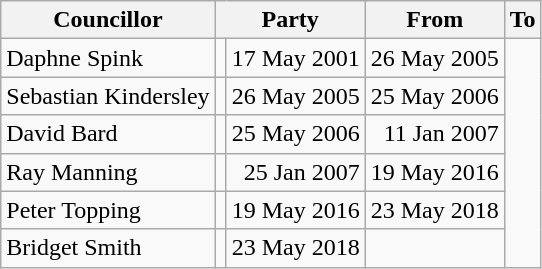<table class=wikitable>
<tr>
<th>Councillor</th>
<th colspan=2>Party</th>
<th>From</th>
<th>To</th>
</tr>
<tr>
<td>Daphne Spink</td>
<td></td>
<td align=right>17 May 2001</td>
<td align=right>26 May 2005</td>
</tr>
<tr>
<td>Sebastian Kindersley</td>
<td></td>
<td align=right>26 May 2005</td>
<td align=right>25 May 2006</td>
</tr>
<tr>
<td>David Bard</td>
<td></td>
<td align=right>25 May 2006</td>
<td align=right>11 Jan 2007</td>
</tr>
<tr>
<td>Ray Manning</td>
<td></td>
<td align=right>25 Jan 2007</td>
<td align=right>19 May 2016</td>
</tr>
<tr>
<td>Peter Topping</td>
<td></td>
<td align=right>19 May 2016</td>
<td align=right>23 May 2018</td>
</tr>
<tr>
<td>Bridget Smith</td>
<td></td>
<td align=right>23 May 2018</td>
<td></td>
</tr>
</table>
